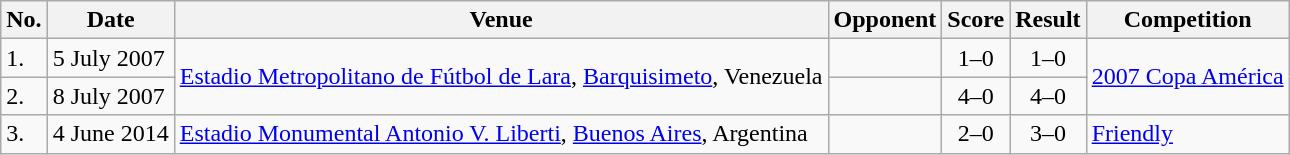<table class="wikitable sortable">
<tr>
<th>No.</th>
<th>Date</th>
<th>Venue</th>
<th>Opponent</th>
<th>Score</th>
<th>Result</th>
<th>Competition</th>
</tr>
<tr>
<td>1.</td>
<td>5 July 2007</td>
<td rowspan=2><a href='#'>Estadio Metropolitano de Fútbol de Lara</a>, <a href='#'>Barquisimeto</a>, Venezuela</td>
<td></td>
<td align=center>1–0</td>
<td align=center>1–0</td>
<td rowspan=2><a href='#'>2007 Copa América</a></td>
</tr>
<tr>
<td>2.</td>
<td>8 July 2007</td>
<td></td>
<td align=center>4–0</td>
<td align=center>4–0</td>
</tr>
<tr>
<td>3.</td>
<td>4 June 2014</td>
<td><a href='#'>Estadio Monumental Antonio V. Liberti</a>, <a href='#'>Buenos Aires</a>, Argentina</td>
<td></td>
<td align=center>2–0</td>
<td align=center>3–0</td>
<td><a href='#'>Friendly</a></td>
</tr>
</table>
